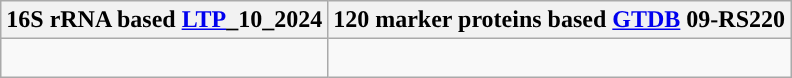<table class="wikitable">
<tr>
<th colspan=1>16S rRNA based <a href='#'>LTP</a>_10_2024</th>
<th colspan=1>120 marker proteins based <a href='#'>GTDB</a> 09-RS220</th>
</tr>
<tr>
<td style="vertical-align:top"><br></td>
<td><br></td>
</tr>
</table>
